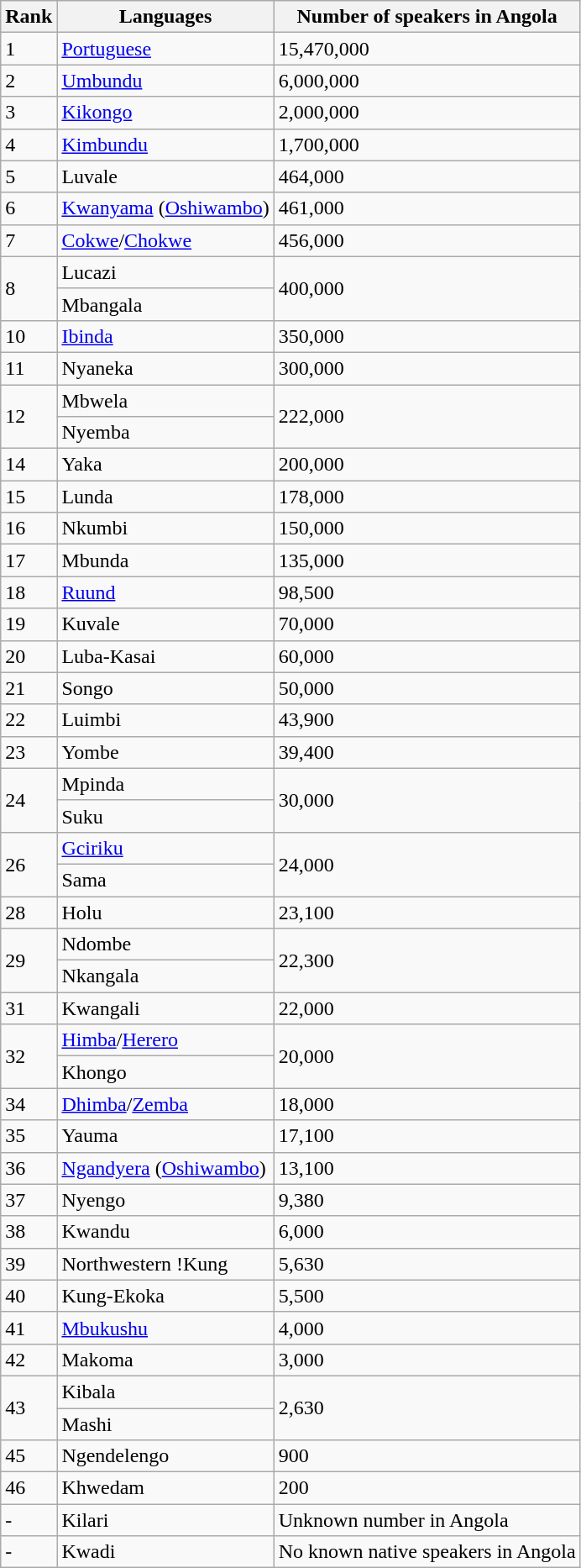<table class="wikitable sortable">
<tr>
<th>Rank</th>
<th>Languages</th>
<th>Number of speakers in Angola</th>
</tr>
<tr>
<td>1</td>
<td><a href='#'>Portuguese</a></td>
<td>15,470,000</td>
</tr>
<tr>
<td>2</td>
<td><a href='#'>Umbundu</a></td>
<td>6,000,000</td>
</tr>
<tr>
<td>3</td>
<td><a href='#'>Kikongo</a></td>
<td>2,000,000</td>
</tr>
<tr>
<td>4</td>
<td><a href='#'>Kimbundu</a></td>
<td>1,700,000</td>
</tr>
<tr>
<td>5</td>
<td>Luvale</td>
<td>464,000</td>
</tr>
<tr>
<td>6</td>
<td><a href='#'>Kwanyama</a> (<a href='#'>Oshiwambo</a>)</td>
<td>461,000</td>
</tr>
<tr>
<td>7</td>
<td><a href='#'>Cokwe</a>/<a href='#'>Chokwe</a></td>
<td>456,000</td>
</tr>
<tr>
<td rowspan="2">8</td>
<td>Lucazi</td>
<td rowspan="2">400,000</td>
</tr>
<tr>
<td>Mbangala</td>
</tr>
<tr>
<td>10</td>
<td><a href='#'>Ibinda</a></td>
<td>350,000</td>
</tr>
<tr>
<td>11</td>
<td>Nyaneka</td>
<td>300,000</td>
</tr>
<tr>
<td rowspan="2">12</td>
<td>Mbwela</td>
<td rowspan="2">222,000</td>
</tr>
<tr>
<td>Nyemba</td>
</tr>
<tr>
<td>14</td>
<td>Yaka</td>
<td>200,000</td>
</tr>
<tr>
<td>15</td>
<td>Lunda</td>
<td>178,000</td>
</tr>
<tr>
<td>16</td>
<td>Nkumbi</td>
<td>150,000</td>
</tr>
<tr>
<td>17</td>
<td>Mbunda</td>
<td>135,000</td>
</tr>
<tr>
<td>18</td>
<td><a href='#'>Ruund</a></td>
<td>98,500</td>
</tr>
<tr>
<td>19</td>
<td>Kuvale</td>
<td>70,000</td>
</tr>
<tr>
<td>20</td>
<td>Luba-Kasai</td>
<td>60,000</td>
</tr>
<tr>
<td>21</td>
<td>Songo</td>
<td>50,000</td>
</tr>
<tr>
<td>22</td>
<td>Luimbi</td>
<td>43,900</td>
</tr>
<tr>
<td>23</td>
<td>Yombe</td>
<td>39,400</td>
</tr>
<tr>
<td rowspan="2">24</td>
<td>Mpinda</td>
<td rowspan="2">30,000</td>
</tr>
<tr>
<td>Suku</td>
</tr>
<tr>
<td rowspan="2">26</td>
<td><a href='#'>Gciriku</a></td>
<td rowspan="2">24,000</td>
</tr>
<tr>
<td>Sama</td>
</tr>
<tr>
<td>28</td>
<td>Holu</td>
<td>23,100</td>
</tr>
<tr>
<td rowspan="2">29</td>
<td>Ndombe</td>
<td rowspan="2">22,300</td>
</tr>
<tr>
<td>Nkangala</td>
</tr>
<tr>
<td>31</td>
<td>Kwangali</td>
<td>22,000</td>
</tr>
<tr>
<td rowspan="2">32</td>
<td><a href='#'>Himba</a>/<a href='#'>Herero</a></td>
<td rowspan="2">20,000</td>
</tr>
<tr>
<td>Khongo</td>
</tr>
<tr>
<td>34</td>
<td><a href='#'>Dhimba</a>/<a href='#'>Zemba</a></td>
<td>18,000</td>
</tr>
<tr>
<td>35</td>
<td>Yauma</td>
<td>17,100</td>
</tr>
<tr>
<td>36</td>
<td><a href='#'>Ngandyera</a> (<a href='#'>Oshiwambo</a>)</td>
<td>13,100</td>
</tr>
<tr>
<td>37</td>
<td>Nyengo</td>
<td>9,380</td>
</tr>
<tr>
<td>38</td>
<td>Kwandu</td>
<td>6,000</td>
</tr>
<tr>
<td>39</td>
<td>Northwestern !Kung</td>
<td>5,630</td>
</tr>
<tr>
<td>40</td>
<td>Kung-Ekoka</td>
<td>5,500</td>
</tr>
<tr>
<td>41</td>
<td><a href='#'>Mbukushu</a></td>
<td>4,000</td>
</tr>
<tr>
<td>42</td>
<td>Makoma</td>
<td>3,000</td>
</tr>
<tr>
<td rowspan="2">43</td>
<td>Kibala</td>
<td rowspan="2">2,630</td>
</tr>
<tr>
<td>Mashi</td>
</tr>
<tr>
<td>45</td>
<td>Ngendelengo</td>
<td>900</td>
</tr>
<tr>
<td>46</td>
<td>Khwedam</td>
<td>200</td>
</tr>
<tr>
<td>-</td>
<td>Kilari</td>
<td>Unknown number in Angola</td>
</tr>
<tr>
<td>-</td>
<td>Kwadi</td>
<td>No known native speakers in Angola</td>
</tr>
</table>
